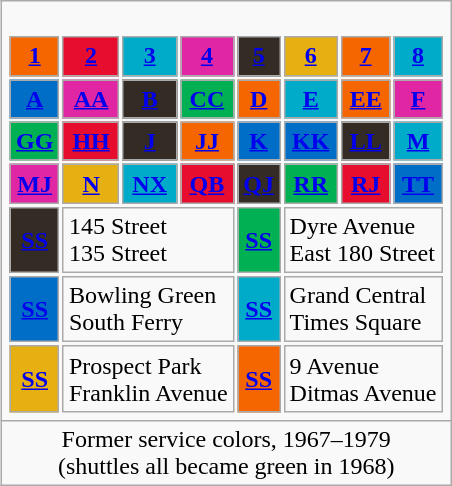<table class="wikitable"  style="float:right; clear:right;">
<tr>
<td align=center><br><table cellpadding=4>
<tr>
<td style="text-align:center; width:12.5%; background:#f56600;"><strong><a href='#'><span>1</span></a></strong></td>
<td style="text-align:center; width:12.5%; background:#e60d2e;"><strong><a href='#'><span>2</span></a></strong></td>
<td style="text-align:center; width:12.5%; background:#00abc9;"><strong><a href='#'><span>3</span></a></strong></td>
<td style="text-align:center; width:12.5%; background:#e026a3;"><strong><a href='#'><span>4</span></a></strong></td>
<td style="text-align:center; width:12.5%; background:#332b24;"><strong><a href='#'><span>5</span></a></strong></td>
<td style="text-align:center; width:12.5%; background:#e6b012;"><strong><a href='#'><span>6</span></a></strong></td>
<td style="text-align:center; width:12.5%; background:#f56600;"><strong><a href='#'><span>7</span></a></strong></td>
<td style="text-align:center; width:12.5%; background:#00abc9;"><strong><a href='#'><span>8</span></a></strong></td>
</tr>
<tr>
<td style="text-align:center; background:#006ec7;"><strong><a href='#'><span>A</span></a></strong></td>
<td style="text-align:center; background:#e026a3;"><strong><a href='#'><span>AA</span></a></strong></td>
<td style="text-align:center; background:#332b24;"><strong><a href='#'><span>B</span></a></strong></td>
<td style="text-align:center; background:#00b052;"><strong><a href='#'><span>CC</span></a></strong></td>
<td style="text-align:center; background:#f56600;"><strong><a href='#'><span>D</span></a></strong></td>
<td style="text-align:center; background:#00abc9;"><strong><a href='#'><span>E</span></a></strong></td>
<td style="text-align:center; background:#f56600;"><strong><a href='#'><span>EE</span></a></strong></td>
<td style="text-align:center; background:#e026a3;"><strong><a href='#'><span>F</span></a></strong></td>
</tr>
<tr>
<td style="text-align:center; background:#00b052;"><strong><a href='#'><span>GG</span></a></strong></td>
<td style="text-align:center; background:#e60d2e;"><strong><a href='#'><span>HH</span></a></strong></td>
<td style="text-align:center; background:#332b24;"><strong><a href='#'><span>J</span></a></strong></td>
<td style="text-align:center; background:#f56600;"><strong><a href='#'><span>JJ</span></a></strong></td>
<td style="text-align:center; background:#006ec7;"><strong><a href='#'><span>K</span></a></strong></td>
<td style="text-align:center; background:#006ec7;"><strong><a href='#'><span>KK</span></a></strong></td>
<td style="text-align:center; background:#332b24;"><strong><a href='#'><span>LL</span></a></strong></td>
<td style="text-align:center; background:#00abc9;"><strong><a href='#'><span>M</span></a></strong></td>
</tr>
<tr>
<td style="text-align:center; background:#e026a3;"><strong><a href='#'><span>MJ</span></a></strong></td>
<td style="text-align:center; background:#e6b012;"><strong><a href='#'><span>N</span></a></strong></td>
<td style="text-align:center; background:#00abc9;"><strong><a href='#'><span>NX</span></a></strong></td>
<td style="text-align:center; background:#e60d2e;"><strong><a href='#'><span>QB</span></a></strong></td>
<td style="text-align:center; background:#332b24;"><strong><a href='#'><span>QJ</span></a></strong></td>
<td style="text-align:center; background:#00b052;"><strong><a href='#'><span>RR</span></a></strong></td>
<td style="text-align:center; background:#e60d2e;"><strong><a href='#'><span>RJ</span></a></strong></td>
<td style="text-align:center; background:#006ec7;"><strong><a href='#'><span>TT</span></a></strong></td>
</tr>
<tr>
<td style="text-align:center; background:#332b24;"><strong><a href='#'><span>SS</span></a></strong></td>
<td colspan=3>145 Street<br>135 Street</td>
<td style="text-align:center; background:#00b052;"><strong><a href='#'><span>SS</span></a></strong></td>
<td colspan=3>Dyre Avenue<br>East 180 Street</td>
</tr>
<tr>
<td style="text-align:center; background:#006ec7;"><strong><span><a href='#'>SS</a></span></strong></td>
<td colspan=3>Bowling Green<br>South Ferry</td>
<td style="text-align:center; background:#00abc9;"><strong><a href='#'><span>SS</span></a></strong></td>
<td colspan=3>Grand Central<br>Times Square</td>
</tr>
<tr>
<td style="text-align:center; background:#e6b012;"><strong><a href='#'><span>SS</span></a></strong></td>
<td colspan=3>Prospect Park<br>Franklin Avenue</td>
<td style="text-align:center; background:#f56600;"><strong><a href='#'><span>SS</span></a></strong></td>
<td colspan=3>9 Avenue<br>Ditmas Avenue</td>
</tr>
</table>
</td>
</tr>
<tr>
<td align=center>Former service colors, 1967–1979<br>(shuttles all became green in 1968)</td>
</tr>
</table>
